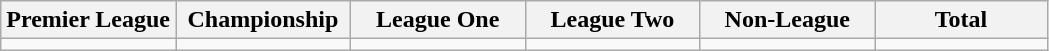<table class="wikitable">
<tr>
<th width="16.7%">Premier League</th>
<th width="16.7%">Championship</th>
<th width="16.7%">League One</th>
<th width="16.7%">League Two</th>
<th width="16.7%">Non-League</th>
<th width="16.7%">Total</th>
</tr>
<tr>
<td></td>
<td></td>
<td></td>
<td></td>
<td></td>
<td></td>
</tr>
</table>
